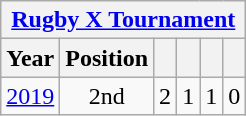<table class="wikitable" style="text-align: center;">
<tr>
<th colspan=6><a href='#'>Rugby X Tournament</a></th>
</tr>
<tr>
<th>Year</th>
<th>Position</th>
<th></th>
<th></th>
<th></th>
<th></th>
</tr>
<tr>
<td> <a href='#'>2019</a></td>
<td>2nd</td>
<td>2</td>
<td>1</td>
<td>1</td>
<td>0</td>
</tr>
</table>
